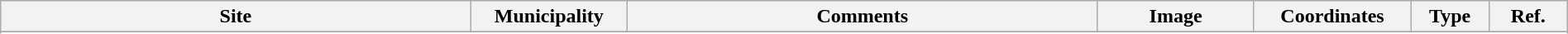<table class="wikitable sortable"  style="width:100%;">
<tr>
<th width="30%" align="left">Site</th>
<th width="10%" align="left">Municipality</th>
<th width="30%" align="left" class="unsortable">Comments</th>
<th width="10%" align="left"  class="unsortable">Image</th>
<th width="10%" align="left" class="unsortable">Coordinates</th>
<th width="5%" align="left">Type</th>
<th width="5%" align="left"  class="unsortable">Ref.</th>
</tr>
<tr>
</tr>
<tr>
</tr>
<tr>
</tr>
<tr>
</tr>
<tr>
</tr>
<tr>
</tr>
<tr>
</tr>
<tr>
</tr>
<tr>
</tr>
<tr>
</tr>
<tr>
</tr>
<tr>
</tr>
<tr>
</tr>
<tr>
</tr>
<tr>
</tr>
<tr>
</tr>
<tr>
</tr>
<tr>
</tr>
<tr>
</tr>
<tr>
</tr>
<tr>
</tr>
<tr>
</tr>
<tr>
</tr>
<tr>
</tr>
</table>
